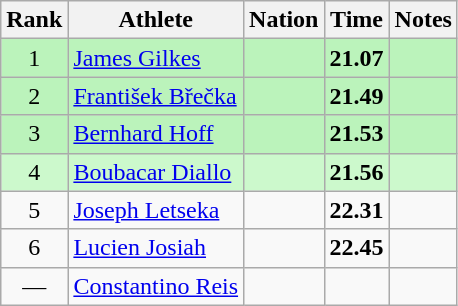<table class="wikitable sortable" style="text-align:center">
<tr>
<th>Rank</th>
<th>Athlete</th>
<th>Nation</th>
<th>Time</th>
<th>Notes</th>
</tr>
<tr style="background:#bbf3bb;">
<td>1</td>
<td align=left><a href='#'>James Gilkes</a></td>
<td align=left></td>
<td><strong>21.07</strong></td>
<td></td>
</tr>
<tr style="background:#bbf3bb;">
<td>2</td>
<td align=left><a href='#'>František Břečka</a></td>
<td align=left></td>
<td><strong>21.49</strong></td>
<td></td>
</tr>
<tr style="background:#bbf3bb;">
<td>3</td>
<td align=left><a href='#'>Bernhard Hoff</a></td>
<td align=left></td>
<td><strong>21.53</strong></td>
<td></td>
</tr>
<tr style="background:#ccf9cc;">
<td>4</td>
<td align=left><a href='#'>Boubacar Diallo</a></td>
<td align=left></td>
<td><strong>21.56</strong></td>
<td></td>
</tr>
<tr>
<td>5</td>
<td align=left><a href='#'>Joseph Letseka</a></td>
<td align=left></td>
<td><strong>22.31</strong></td>
<td></td>
</tr>
<tr>
<td>6</td>
<td align=left><a href='#'>Lucien Josiah</a></td>
<td align=left></td>
<td><strong>22.45</strong></td>
<td></td>
</tr>
<tr>
<td data-sort-value=7>—</td>
<td align=left><a href='#'>Constantino Reis</a></td>
<td align=left></td>
<td data-sort-value=99.99></td>
<td></td>
</tr>
</table>
